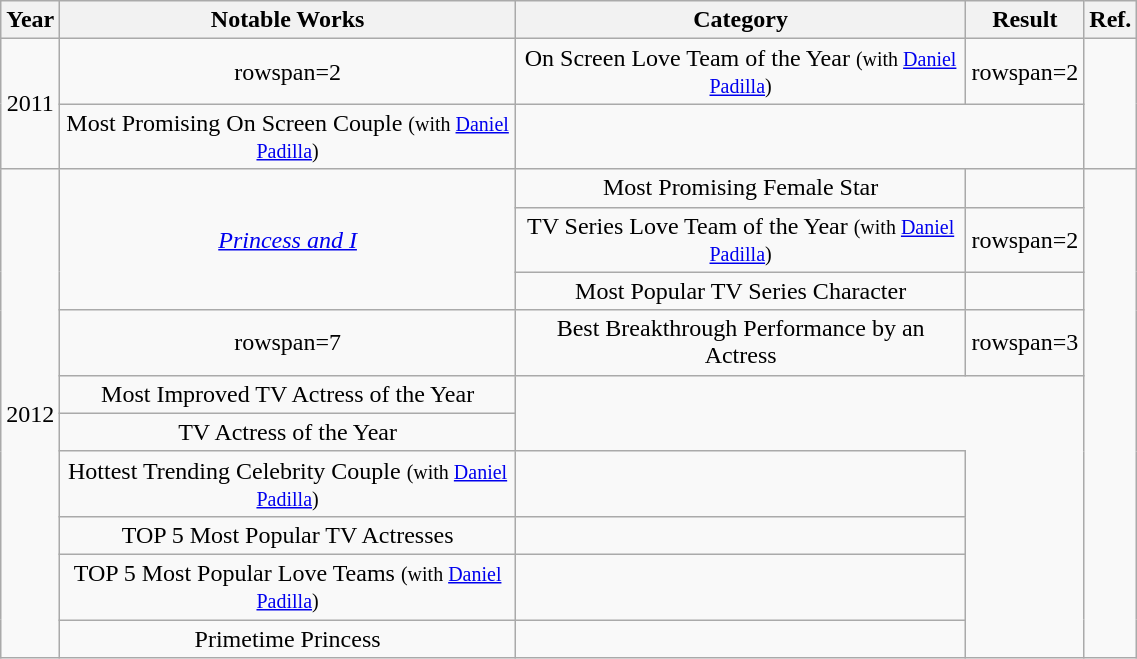<table class="wikitable sortable"  style="text-align:center; width:60%;">
<tr>
<th>Year</th>
<th>Notable Works</th>
<th>Category</th>
<th>Result</th>
<th>Ref.</th>
</tr>
<tr>
<td rowspan=2>2011</td>
<td>rowspan=2 </td>
<td>On Screen Love Team of the Year <small>(with <a href='#'>Daniel Padilla</a>)</small></td>
<td>rowspan=2 </td>
<td rowspan=2></td>
</tr>
<tr>
<td>Most Promising On Screen Couple <small>(with <a href='#'>Daniel Padilla</a>)</small></td>
</tr>
<tr>
<td rowspan=10>2012</td>
<td rowspan=3><em><a href='#'>Princess and I</a></em></td>
<td>Most Promising Female Star</td>
<td></td>
<td rowspan=10></td>
</tr>
<tr>
<td>TV Series Love Team of the Year <small>(with <a href='#'>Daniel Padilla</a>)</small></td>
<td>rowspan=2 </td>
</tr>
<tr>
<td>Most Popular TV Series Character</td>
</tr>
<tr>
<td>rowspan=7 </td>
<td>Best Breakthrough Performance by an Actress</td>
<td>rowspan=3 </td>
</tr>
<tr>
<td>Most Improved TV Actress of the Year</td>
</tr>
<tr>
<td>TV Actress of the Year</td>
</tr>
<tr>
<td>Hottest Trending Celebrity Couple <small>(with <a href='#'>Daniel Padilla</a>)</small></td>
<td></td>
</tr>
<tr>
<td>TOP 5 Most Popular TV Actresses</td>
<td></td>
</tr>
<tr>
<td>TOP 5 Most Popular Love Teams <small>(with <a href='#'>Daniel Padilla</a>)</small></td>
<td></td>
</tr>
<tr>
<td>Primetime Princess</td>
<td></td>
</tr>
</table>
